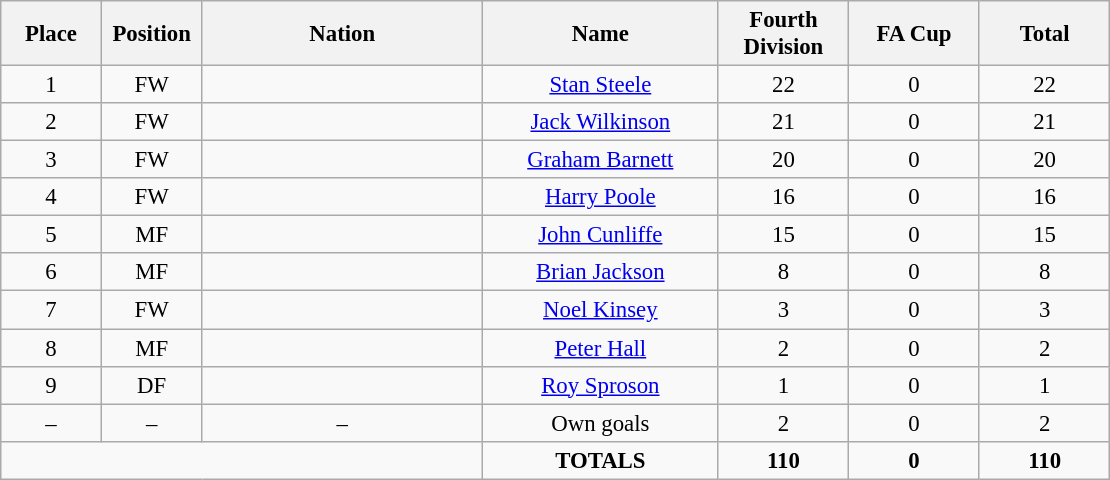<table class="wikitable" style="font-size: 95%; text-align: center;">
<tr>
<th width=60>Place</th>
<th width=60>Position</th>
<th width=180>Nation</th>
<th width=150>Name</th>
<th width=80>Fourth Division</th>
<th width=80>FA Cup</th>
<th width=80>Total</th>
</tr>
<tr>
<td>1</td>
<td>FW</td>
<td></td>
<td><a href='#'>Stan Steele</a></td>
<td>22</td>
<td>0</td>
<td>22</td>
</tr>
<tr>
<td>2</td>
<td>FW</td>
<td></td>
<td><a href='#'>Jack Wilkinson</a></td>
<td>21</td>
<td>0</td>
<td>21</td>
</tr>
<tr>
<td>3</td>
<td>FW</td>
<td></td>
<td><a href='#'>Graham Barnett</a></td>
<td>20</td>
<td>0</td>
<td>20</td>
</tr>
<tr>
<td>4</td>
<td>FW</td>
<td></td>
<td><a href='#'>Harry Poole</a></td>
<td>16</td>
<td>0</td>
<td>16</td>
</tr>
<tr>
<td>5</td>
<td>MF</td>
<td></td>
<td><a href='#'>John Cunliffe</a></td>
<td>15</td>
<td>0</td>
<td>15</td>
</tr>
<tr>
<td>6</td>
<td>MF</td>
<td></td>
<td><a href='#'>Brian Jackson</a></td>
<td>8</td>
<td>0</td>
<td>8</td>
</tr>
<tr>
<td>7</td>
<td>FW</td>
<td></td>
<td><a href='#'>Noel Kinsey</a></td>
<td>3</td>
<td>0</td>
<td>3</td>
</tr>
<tr>
<td>8</td>
<td>MF</td>
<td></td>
<td><a href='#'>Peter Hall</a></td>
<td>2</td>
<td>0</td>
<td>2</td>
</tr>
<tr>
<td>9</td>
<td>DF</td>
<td></td>
<td><a href='#'>Roy Sproson</a></td>
<td>1</td>
<td>0</td>
<td>1</td>
</tr>
<tr>
<td>–</td>
<td>–</td>
<td>–</td>
<td>Own goals</td>
<td>2</td>
<td>0</td>
<td>2</td>
</tr>
<tr>
<td colspan="3"></td>
<td><strong>TOTALS</strong></td>
<td><strong>110</strong></td>
<td><strong>0</strong></td>
<td><strong>110</strong></td>
</tr>
</table>
